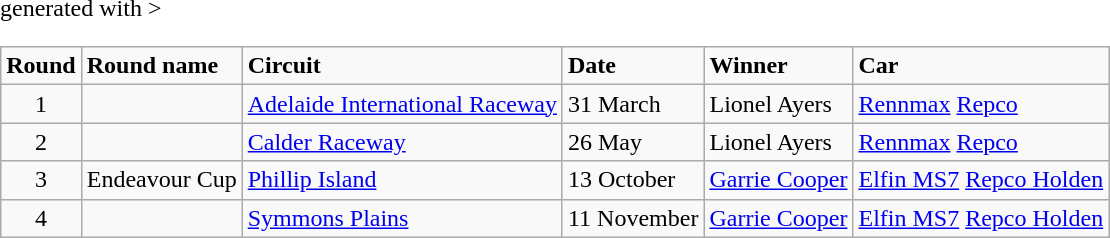<table class="wikitable" <hiddentext>generated with >
<tr style="font-weight:bold">
<td height="14" align="center">Round</td>
<td>Round name</td>
<td>Circuit</td>
<td>Date</td>
<td>Winner</td>
<td>Car</td>
</tr>
<tr>
<td height="14" align="center">1</td>
<td></td>
<td><a href='#'>Adelaide International Raceway</a></td>
<td>31 March</td>
<td>Lionel Ayers</td>
<td><a href='#'>Rennmax</a> <a href='#'>Repco</a></td>
</tr>
<tr>
<td height="14" align="center">2</td>
<td></td>
<td><a href='#'>Calder Raceway</a></td>
<td>26 May</td>
<td>Lionel Ayers</td>
<td><a href='#'>Rennmax</a> <a href='#'>Repco</a></td>
</tr>
<tr>
<td height="14" align="center">3</td>
<td>Endeavour Cup</td>
<td><a href='#'>Phillip Island</a></td>
<td>13 October</td>
<td><a href='#'>Garrie Cooper</a></td>
<td><a href='#'>Elfin MS7</a> <a href='#'>Repco Holden</a></td>
</tr>
<tr>
<td height="14" align="center">4</td>
<td></td>
<td><a href='#'>Symmons Plains</a></td>
<td>11 November</td>
<td><a href='#'>Garrie Cooper</a></td>
<td><a href='#'>Elfin MS7</a> <a href='#'>Repco Holden</a></td>
</tr>
</table>
